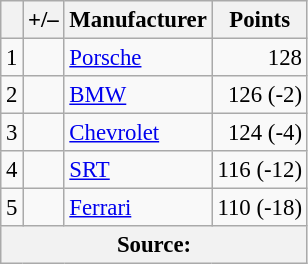<table class="wikitable" style="font-size: 95%;">
<tr>
<th scope="col"></th>
<th scope="col">+/–</th>
<th scope="col">Manufacturer</th>
<th scope="col">Points</th>
</tr>
<tr>
<td align=center>1</td>
<td align="left"></td>
<td> <a href='#'>Porsche</a></td>
<td align=right>128</td>
</tr>
<tr>
<td align=center>2</td>
<td align="left"></td>
<td> <a href='#'>BMW</a></td>
<td align=right>126 (-2)</td>
</tr>
<tr>
<td align=center>3</td>
<td align="left"></td>
<td> <a href='#'>Chevrolet</a></td>
<td align=right>124 (-4)</td>
</tr>
<tr>
<td align=center>4</td>
<td align="left"></td>
<td> <a href='#'>SRT</a></td>
<td align=right>116 (-12)</td>
</tr>
<tr>
<td align=center>5</td>
<td align="left"></td>
<td> <a href='#'>Ferrari</a></td>
<td align=right>110 (-18)</td>
</tr>
<tr>
<th colspan=5>Source:</th>
</tr>
</table>
